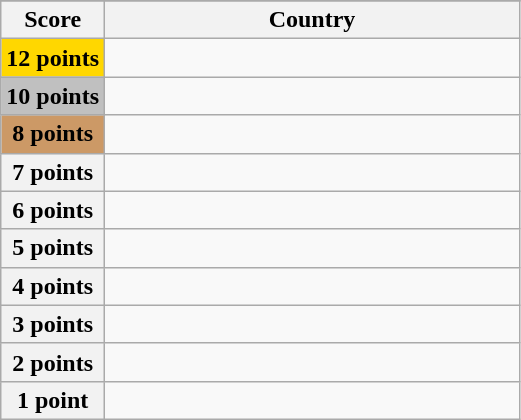<table class="wikitable">
<tr>
</tr>
<tr>
<th scope="col" width="20%">Score</th>
<th scope="col">Country</th>
</tr>
<tr>
<th scope="row" style="background:gold">12 points</th>
<td></td>
</tr>
<tr>
<th scope="row" style="background:silver">10 points</th>
<td></td>
</tr>
<tr>
<th scope="row" style="background:#CC9966">8 points</th>
<td></td>
</tr>
<tr>
<th scope="row">7 points</th>
<td></td>
</tr>
<tr>
<th scope="row">6 points</th>
<td></td>
</tr>
<tr>
<th scope="row">5 points</th>
<td></td>
</tr>
<tr>
<th scope="row">4 points</th>
<td></td>
</tr>
<tr>
<th scope="row">3 points</th>
<td></td>
</tr>
<tr>
<th scope="row">2 points</th>
<td></td>
</tr>
<tr>
<th scope="row">1 point</th>
<td></td>
</tr>
</table>
